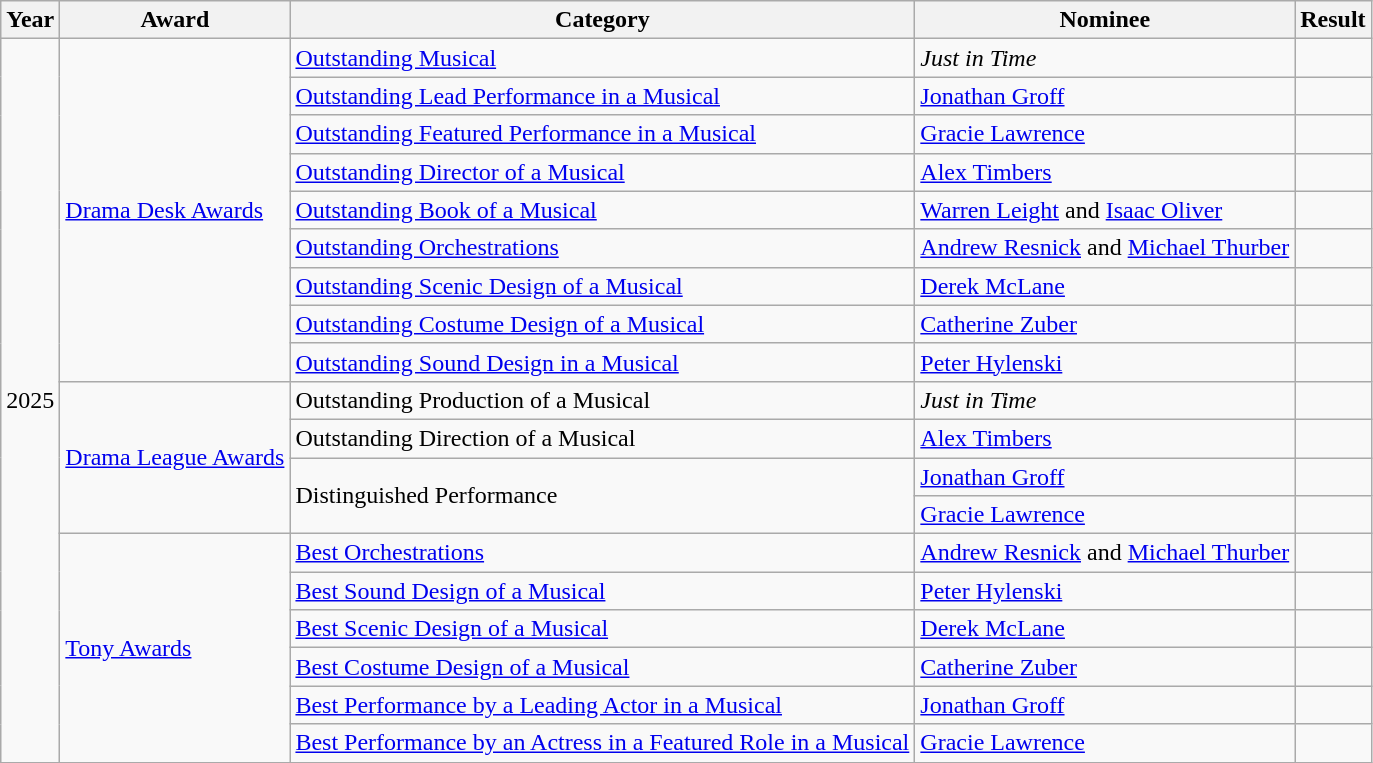<table class="wikitable" style="white-space:nowrap;">
<tr>
<th>Year</th>
<th>Award</th>
<th>Category</th>
<th>Nominee</th>
<th>Result</th>
</tr>
<tr>
<td rowspan="19">2025</td>
<td rowspan="9"><a href='#'>Drama Desk Awards</a></td>
<td><a href='#'>Outstanding Musical</a></td>
<td><em>Just in Time</em></td>
<td></td>
</tr>
<tr>
<td><a href='#'>Outstanding Lead Performance in a Musical</a></td>
<td><a href='#'>Jonathan Groff</a></td>
<td></td>
</tr>
<tr>
<td><a href='#'>Outstanding Featured Performance in a Musical</a></td>
<td><a href='#'>Gracie Lawrence</a></td>
<td></td>
</tr>
<tr>
<td><a href='#'>Outstanding Director of a Musical</a></td>
<td><a href='#'>Alex Timbers</a></td>
<td></td>
</tr>
<tr>
<td><a href='#'>Outstanding Book of a Musical</a></td>
<td><a href='#'>Warren Leight</a> and <a href='#'>Isaac Oliver</a></td>
<td></td>
</tr>
<tr>
<td><a href='#'>Outstanding Orchestrations</a></td>
<td><a href='#'>Andrew Resnick</a> and <a href='#'>Michael Thurber</a></td>
<td></td>
</tr>
<tr>
<td><a href='#'>Outstanding Scenic Design of a Musical</a></td>
<td><a href='#'>Derek McLane</a></td>
<td></td>
</tr>
<tr>
<td><a href='#'>Outstanding Costume Design of a Musical</a></td>
<td><a href='#'>Catherine Zuber</a></td>
<td></td>
</tr>
<tr>
<td><a href='#'>Outstanding Sound Design in a Musical</a></td>
<td><a href='#'>Peter Hylenski</a></td>
<td></td>
</tr>
<tr>
<td rowspan="4"><a href='#'>Drama League Awards</a></td>
<td>Outstanding Production of a Musical</td>
<td><em>Just in Time</em></td>
<td></td>
</tr>
<tr>
<td>Outstanding Direction of a Musical</td>
<td><a href='#'>Alex Timbers</a></td>
<td></td>
</tr>
<tr>
<td rowspan="2">Distinguished Performance</td>
<td><a href='#'>Jonathan Groff</a></td>
<td></td>
</tr>
<tr>
<td><a href='#'>Gracie Lawrence</a></td>
<td></td>
</tr>
<tr>
<td rowspan="6"><a href='#'>Tony Awards</a></td>
<td><a href='#'>Best Orchestrations</a></td>
<td><a href='#'>Andrew Resnick</a> and <a href='#'>Michael Thurber</a></td>
<td></td>
</tr>
<tr>
<td><a href='#'>Best Sound Design of a Musical</a></td>
<td><a href='#'>Peter Hylenski</a></td>
<td></td>
</tr>
<tr>
<td><a href='#'>Best Scenic Design of a Musical</a></td>
<td><a href='#'>Derek McLane</a></td>
<td></td>
</tr>
<tr>
<td><a href='#'>Best Costume Design of a Musical</a></td>
<td><a href='#'>Catherine Zuber</a></td>
<td></td>
</tr>
<tr>
<td><a href='#'>Best Performance by a Leading Actor in a Musical</a></td>
<td><a href='#'>Jonathan Groff</a></td>
<td></td>
</tr>
<tr>
<td><a href='#'>Best Performance by an Actress in a Featured Role in a Musical</a></td>
<td><a href='#'>Gracie Lawrence</a></td>
<td></td>
</tr>
</table>
